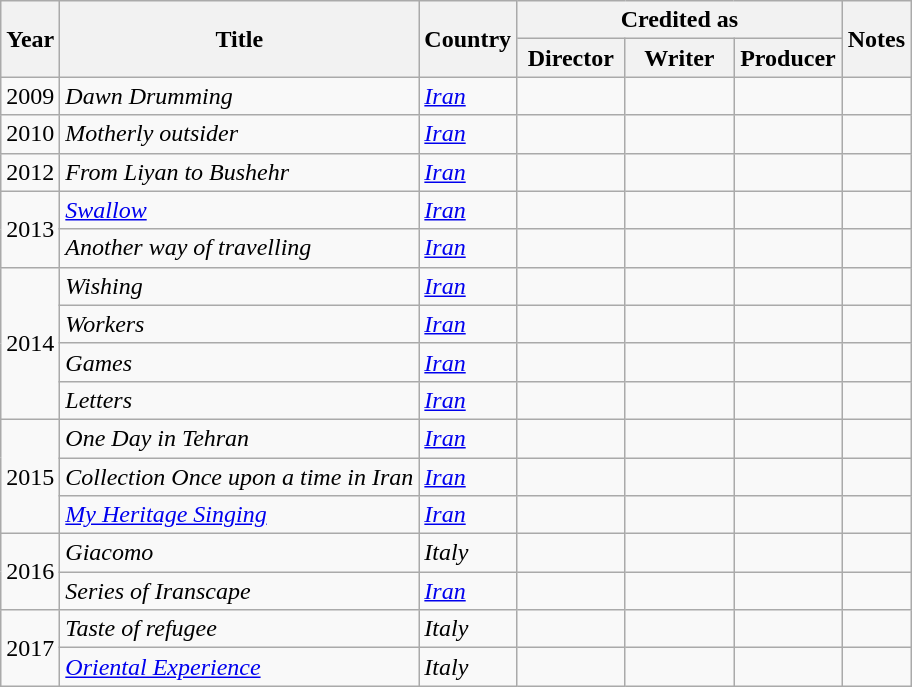<table class="wikitable" style="text-align:center; margin-right:auto; margin-right:auto">
<tr>
<th rowspan="2">Year</th>
<th rowspan="2">Title</th>
<th rowspan="2">Country</th>
<th colspan="3">Credited as</th>
<th rowspan="2">Notes</th>
</tr>
<tr>
<th width="65">Director</th>
<th width="65">Writer</th>
<th width="65">Producer</th>
</tr>
<tr>
<td rowspan="1">2009</td>
<td align="left"><em>Dawn Drumming</em></td>
<td align="left"><em><a href='#'>Iran</a></em></td>
<td></td>
<td></td>
<td></td>
<td align="left"></td>
</tr>
<tr>
<td rowspan="1">2010</td>
<td align="left"><em>Motherly outsider</em></td>
<td align="left"><em><a href='#'>Iran</a></em></td>
<td></td>
<td></td>
<td></td>
<td align="left"></td>
</tr>
<tr>
<td rowspan="1">2012</td>
<td align="left"><em>From Liyan to Bushehr</em></td>
<td align="left"><em><a href='#'>Iran</a></em></td>
<td></td>
<td></td>
<td></td>
<td align="left"></td>
</tr>
<tr>
<td rowspan="2">2013</td>
<td align="left"><em><a href='#'>Swallow</a></em></td>
<td align="left"><em><a href='#'>Iran</a></em></td>
<td></td>
<td></td>
<td></td>
<td align="left"></td>
</tr>
<tr>
<td align="left"><em>Another way of travelling</em></td>
<td align="left"><em><a href='#'>Iran</a></em></td>
<td></td>
<td></td>
<td></td>
<td align="left"></td>
</tr>
<tr>
<td rowspan="4">2014</td>
<td align="left"><em>Wishing</em></td>
<td align="left"><em><a href='#'>Iran</a></em></td>
<td></td>
<td></td>
<td></td>
<td align="left"></td>
</tr>
<tr>
<td align="left"><em>Workers</em></td>
<td align="left"><em><a href='#'>Iran</a></em></td>
<td></td>
<td></td>
<td></td>
<td align="left"></td>
</tr>
<tr>
<td align="left"><em>Games</em></td>
<td align="left"><em><a href='#'>Iran</a></em></td>
<td></td>
<td></td>
<td></td>
<td align="left"></td>
</tr>
<tr>
<td align="left"><em>Letters</em></td>
<td align="left"><em><a href='#'>Iran</a></em></td>
<td></td>
<td></td>
<td></td>
<td align="left"></td>
</tr>
<tr>
<td rowspan="3">2015</td>
<td align="left"><em>One Day in Tehran</em></td>
<td align="left"><em><a href='#'>Iran</a></em></td>
<td></td>
<td></td>
<td></td>
<td align="left"></td>
</tr>
<tr>
<td align="left"><em>Collection Once upon a time in Iran</em></td>
<td align="left"><em><a href='#'>Iran</a></em></td>
<td></td>
<td></td>
<td></td>
<td align="left"></td>
</tr>
<tr>
<td align="left"><em><a href='#'>My Heritage Singing</a></em></td>
<td align="left"><em><a href='#'>Iran</a></em></td>
<td></td>
<td></td>
<td></td>
<td align="left"></td>
</tr>
<tr>
<td rowspan="2">2016</td>
<td align="left"><em>Giacomo</em></td>
<td align="left"><em>Italy</em></td>
<td></td>
<td></td>
<td></td>
<td align="left"></td>
</tr>
<tr>
<td align="left"><em>Series of Iranscape</em></td>
<td align="left"><em><a href='#'>Iran</a></em></td>
<td></td>
<td></td>
<td></td>
<td align="left"></td>
</tr>
<tr>
<td rowspan="2">2017</td>
<td align="left"><em>Taste of refugee</em></td>
<td align="left"><em>Italy</em></td>
<td></td>
<td></td>
<td></td>
<td align="left"></td>
</tr>
<tr>
<td align="left"><em><a href='#'>Oriental Experience</a></em></td>
<td align="left"><em>Italy</em></td>
<td></td>
<td></td>
<td></td>
<td align="left"></td>
</tr>
</table>
